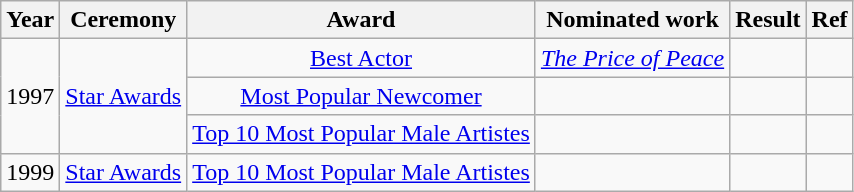<table class="wikitable sortable" style="text-align: center;">
<tr>
<th>Year</th>
<th>Ceremony</th>
<th>Award</th>
<th>Nominated work</th>
<th>Result</th>
<th>Ref</th>
</tr>
<tr>
<td rowspan="3">1997</td>
<td rowspan="3"><a href='#'>Star Awards</a></td>
<td><a href='#'>Best Actor</a></td>
<td><em><a href='#'>The Price of Peace</a></em> </td>
<td></td>
<td></td>
</tr>
<tr>
<td><a href='#'>Most Popular Newcomer</a></td>
<td></td>
<td></td>
<td></td>
</tr>
<tr>
<td><a href='#'>Top 10 Most Popular Male Artistes</a></td>
<td></td>
<td></td>
<td></td>
</tr>
<tr>
<td>1999</td>
<td><a href='#'>Star Awards</a></td>
<td><a href='#'>Top 10 Most Popular Male Artistes</a></td>
<td></td>
<td></td>
<td></td>
</tr>
</table>
